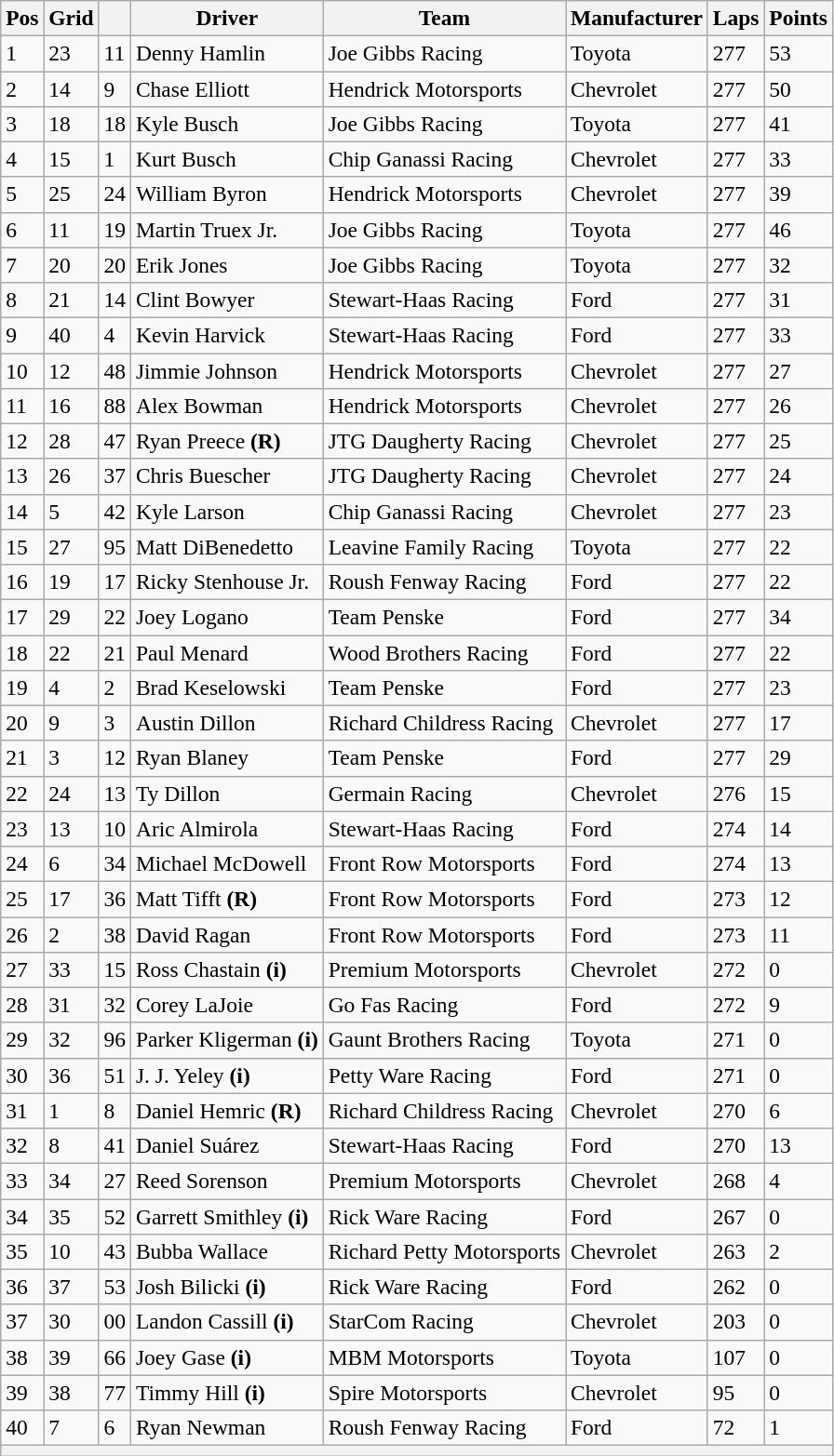<table class="wikitable" style="font-size:98%">
<tr>
<th>Pos</th>
<th>Grid</th>
<th></th>
<th>Driver</th>
<th>Team</th>
<th>Manufacturer</th>
<th>Laps</th>
<th>Points</th>
</tr>
<tr>
<td>1</td>
<td>23</td>
<td>11</td>
<td>Denny Hamlin</td>
<td>Joe Gibbs Racing</td>
<td>Toyota</td>
<td>277</td>
<td>53</td>
</tr>
<tr>
<td>2</td>
<td>14</td>
<td>9</td>
<td>Chase Elliott</td>
<td>Hendrick Motorsports</td>
<td>Chevrolet</td>
<td>277</td>
<td>50</td>
</tr>
<tr>
<td>3</td>
<td>18</td>
<td>18</td>
<td>Kyle Busch</td>
<td>Joe Gibbs Racing</td>
<td>Toyota</td>
<td>277</td>
<td>41</td>
</tr>
<tr>
<td>4</td>
<td>15</td>
<td>1</td>
<td>Kurt Busch</td>
<td>Chip Ganassi Racing</td>
<td>Chevrolet</td>
<td>277</td>
<td>33</td>
</tr>
<tr>
<td>5</td>
<td>25</td>
<td>24</td>
<td>William Byron</td>
<td>Hendrick Motorsports</td>
<td>Chevrolet</td>
<td>277</td>
<td>39</td>
</tr>
<tr>
<td>6</td>
<td>11</td>
<td>19</td>
<td>Martin Truex Jr.</td>
<td>Joe Gibbs Racing</td>
<td>Toyota</td>
<td>277</td>
<td>46</td>
</tr>
<tr>
<td>7</td>
<td>20</td>
<td>20</td>
<td>Erik Jones</td>
<td>Joe Gibbs Racing</td>
<td>Toyota</td>
<td>277</td>
<td>32</td>
</tr>
<tr>
<td>8</td>
<td>21</td>
<td>14</td>
<td>Clint Bowyer</td>
<td>Stewart-Haas Racing</td>
<td>Ford</td>
<td>277</td>
<td>31</td>
</tr>
<tr>
<td>9</td>
<td>40</td>
<td>4</td>
<td>Kevin Harvick</td>
<td>Stewart-Haas Racing</td>
<td>Ford</td>
<td>277</td>
<td>33</td>
</tr>
<tr>
<td>10</td>
<td>12</td>
<td>48</td>
<td>Jimmie Johnson</td>
<td>Hendrick Motorsports</td>
<td>Chevrolet</td>
<td>277</td>
<td>27</td>
</tr>
<tr>
<td>11</td>
<td>16</td>
<td>88</td>
<td>Alex Bowman</td>
<td>Hendrick Motorsports</td>
<td>Chevrolet</td>
<td>277</td>
<td>26</td>
</tr>
<tr>
<td>12</td>
<td>28</td>
<td>47</td>
<td>Ryan Preece <strong>(R)</strong></td>
<td>JTG Daugherty Racing</td>
<td>Chevrolet</td>
<td>277</td>
<td>25</td>
</tr>
<tr>
<td>13</td>
<td>26</td>
<td>37</td>
<td>Chris Buescher</td>
<td>JTG Daugherty Racing</td>
<td>Chevrolet</td>
<td>277</td>
<td>24</td>
</tr>
<tr>
<td>14</td>
<td>5</td>
<td>42</td>
<td>Kyle Larson</td>
<td>Chip Ganassi Racing</td>
<td>Chevrolet</td>
<td>277</td>
<td>23</td>
</tr>
<tr>
<td>15</td>
<td>27</td>
<td>95</td>
<td>Matt DiBenedetto</td>
<td>Leavine Family Racing</td>
<td>Toyota</td>
<td>277</td>
<td>22</td>
</tr>
<tr>
<td>16</td>
<td>19</td>
<td>17</td>
<td>Ricky Stenhouse Jr.</td>
<td>Roush Fenway Racing</td>
<td>Ford</td>
<td>277</td>
<td>22</td>
</tr>
<tr>
<td>17</td>
<td>29</td>
<td>22</td>
<td>Joey Logano</td>
<td>Team Penske</td>
<td>Ford</td>
<td>277</td>
<td>34</td>
</tr>
<tr>
<td>18</td>
<td>22</td>
<td>21</td>
<td>Paul Menard</td>
<td>Wood Brothers Racing</td>
<td>Ford</td>
<td>277</td>
<td>22</td>
</tr>
<tr>
<td>19</td>
<td>4</td>
<td>2</td>
<td>Brad Keselowski</td>
<td>Team Penske</td>
<td>Ford</td>
<td>277</td>
<td>23</td>
</tr>
<tr>
<td>20</td>
<td>9</td>
<td>3</td>
<td>Austin Dillon</td>
<td>Richard Childress Racing</td>
<td>Chevrolet</td>
<td>277</td>
<td>17</td>
</tr>
<tr>
<td>21</td>
<td>3</td>
<td>12</td>
<td>Ryan Blaney</td>
<td>Team Penske</td>
<td>Ford</td>
<td>277</td>
<td>29</td>
</tr>
<tr>
<td>22</td>
<td>24</td>
<td>13</td>
<td>Ty Dillon</td>
<td>Germain Racing</td>
<td>Chevrolet</td>
<td>276</td>
<td>15</td>
</tr>
<tr>
<td>23</td>
<td>13</td>
<td>10</td>
<td>Aric Almirola</td>
<td>Stewart-Haas Racing</td>
<td>Ford</td>
<td>274</td>
<td>14</td>
</tr>
<tr>
<td>24</td>
<td>6</td>
<td>34</td>
<td>Michael McDowell</td>
<td>Front Row Motorsports</td>
<td>Ford</td>
<td>274</td>
<td>13</td>
</tr>
<tr>
<td>25</td>
<td>17</td>
<td>36</td>
<td>Matt Tifft <strong>(R)</strong></td>
<td>Front Row Motorsports</td>
<td>Ford</td>
<td>273</td>
<td>12</td>
</tr>
<tr>
<td>26</td>
<td>2</td>
<td>38</td>
<td>David Ragan</td>
<td>Front Row Motorsports</td>
<td>Ford</td>
<td>273</td>
<td>11</td>
</tr>
<tr>
<td>27</td>
<td>33</td>
<td>15</td>
<td>Ross Chastain <strong>(i)</strong></td>
<td>Premium Motorsports</td>
<td>Chevrolet</td>
<td>272</td>
<td>0</td>
</tr>
<tr>
<td>28</td>
<td>31</td>
<td>32</td>
<td>Corey LaJoie</td>
<td>Go Fas Racing</td>
<td>Ford</td>
<td>272</td>
<td>9</td>
</tr>
<tr>
<td>29</td>
<td>32</td>
<td>96</td>
<td>Parker Kligerman <strong>(i)</strong></td>
<td>Gaunt Brothers Racing</td>
<td>Toyota</td>
<td>271</td>
<td>0</td>
</tr>
<tr>
<td>30</td>
<td>36</td>
<td>51</td>
<td>J. J. Yeley <strong>(i)</strong></td>
<td>Petty Ware Racing</td>
<td>Ford</td>
<td>271</td>
<td>0</td>
</tr>
<tr>
<td>31</td>
<td>1</td>
<td>8</td>
<td>Daniel Hemric <strong>(R)</strong></td>
<td>Richard Childress Racing</td>
<td>Chevrolet</td>
<td>270</td>
<td>6</td>
</tr>
<tr>
<td>32</td>
<td>8</td>
<td>41</td>
<td>Daniel Suárez</td>
<td>Stewart-Haas Racing</td>
<td>Ford</td>
<td>270</td>
<td>13</td>
</tr>
<tr>
<td>33</td>
<td>34</td>
<td>27</td>
<td>Reed Sorenson</td>
<td>Premium Motorsports</td>
<td>Chevrolet</td>
<td>268</td>
<td>4</td>
</tr>
<tr>
<td>34</td>
<td>35</td>
<td>52</td>
<td>Garrett Smithley <strong>(i)</strong></td>
<td>Rick Ware Racing</td>
<td>Ford</td>
<td>267</td>
<td>0</td>
</tr>
<tr>
<td>35</td>
<td>10</td>
<td>43</td>
<td>Bubba Wallace</td>
<td>Richard Petty Motorsports</td>
<td>Chevrolet</td>
<td>263</td>
<td>2</td>
</tr>
<tr>
<td>36</td>
<td>37</td>
<td>53</td>
<td>Josh Bilicki <strong>(i)</strong></td>
<td>Rick Ware Racing</td>
<td>Ford</td>
<td>262</td>
<td>0</td>
</tr>
<tr>
<td>37</td>
<td>30</td>
<td>00</td>
<td>Landon Cassill <strong>(i)</strong></td>
<td>StarCom Racing</td>
<td>Chevrolet</td>
<td>203</td>
<td>0</td>
</tr>
<tr>
<td>38</td>
<td>39</td>
<td>66</td>
<td>Joey Gase <strong>(i)</strong></td>
<td>MBM Motorsports</td>
<td>Toyota</td>
<td>107</td>
<td>0</td>
</tr>
<tr>
<td>39</td>
<td>38</td>
<td>77</td>
<td>Timmy Hill <strong>(i)</strong></td>
<td>Spire Motorsports</td>
<td>Chevrolet</td>
<td>95</td>
<td>0</td>
</tr>
<tr>
<td>40</td>
<td>7</td>
<td>6</td>
<td>Ryan Newman</td>
<td>Roush Fenway Racing</td>
<td>Ford</td>
<td>72</td>
<td>1</td>
</tr>
<tr>
<th colspan="8"></th>
</tr>
</table>
